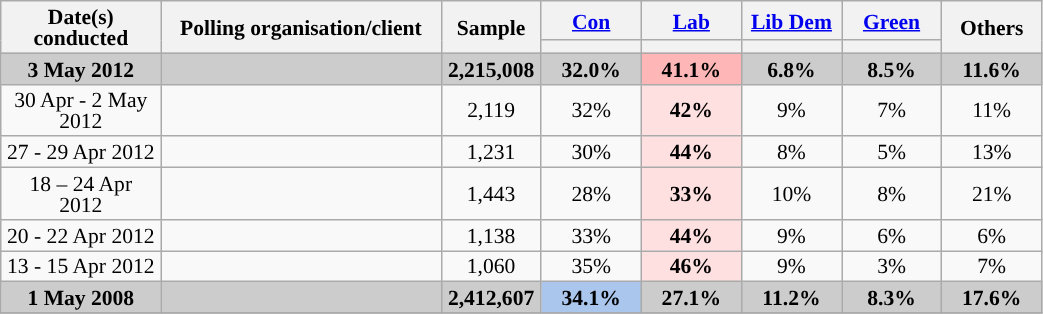<table class="wikitable sortable" style="text-align:center;font-size:90%;line-height:14px">
<tr>
<th style="width:100px;" rowspan="2">Date(s)<br>conducted</th>
<th style="width:180px;" rowspan="2">Polling organisation/client</th>
<th style="width:60px;" rowspan="2">Sample</th>
<th style="width:60px;" class="unsortable"><a href='#'>Con</a></th>
<th style="width:60px;" class="unsortable"><a href='#'>Lab</a></th>
<th style="width:60px;" class="unsortable"><a href='#'>Lib Dem</a></th>
<th style="width:60px;" class="unsortable"><a href='#'>Green</a></th>
<th style="width:60px;" rowspan="2" class="unsortable">Others</th>
</tr>
<tr>
<th class="unsortable" style="color:inherit;background:"></th>
<th class="unsortable" style="color:inherit;background:"></th>
<th class="unsortable" style="color:inherit;background:"></th>
<th class="unsortable" style="color:inherit;background:"></th>
</tr>
<tr>
<td style="background:#ccc;"><strong>3 May 2012</strong></td>
<td style="background:#ccc;"><strong></strong></td>
<td style="background:#ccc;"><strong> 2,215,008</strong></td>
<td style="background:#ccc;"><strong>32.0%</strong></td>
<td style="background:#FFB6B6;"><strong>41.1%</strong></td>
<td style="background:#ccc;"><strong>6.8%</strong></td>
<td style="background:#ccc;"><strong>8.5%</strong></td>
<td style="background:#ccc;"><strong>11.6%</strong></td>
</tr>
<tr>
<td>30 Apr - 2 May 2012</td>
<td></td>
<td>2,119</td>
<td>32%</td>
<td style="background:#ffe0e0"><strong>42%</strong></td>
<td>9%</td>
<td>7%</td>
<td>11%</td>
</tr>
<tr>
<td>27 - 29 Apr 2012</td>
<td></td>
<td>1,231</td>
<td>30%</td>
<td style="background:#ffe0e0"><strong>44%</strong></td>
<td>8%</td>
<td>5%</td>
<td>13%</td>
</tr>
<tr>
<td>18 – 24 Apr 2012</td>
<td></td>
<td>1,443</td>
<td>28%</td>
<td style="background:#ffe0e0"><strong>33%</strong></td>
<td>10%</td>
<td>8%</td>
<td>21%</td>
</tr>
<tr>
<td>20 - 22 Apr 2012</td>
<td></td>
<td>1,138</td>
<td>33%</td>
<td style="background:#ffe0e0"><strong>44%</strong></td>
<td>9%</td>
<td>6%</td>
<td>6%</td>
</tr>
<tr>
<td>13 - 15 Apr 2012</td>
<td></td>
<td>1,060</td>
<td>35%</td>
<td style="background:#ffe0e0"><strong>46%</strong></td>
<td>9%</td>
<td>3%</td>
<td>7%</td>
</tr>
<tr>
<td style="background:#ccc;"><strong>1 May 2008</strong></td>
<td style="background:#ccc;"><strong></strong></td>
<td style="background:#ccc;"><strong>2,412,607</strong></td>
<td style="background:#aac6ec;"><strong>34.1%</strong></td>
<td style="background:#ccc;"><strong>27.1%</strong></td>
<td style="background:#ccc;"><strong>11.2%</strong></td>
<td style="background:#ccc;"><strong>8.3%</strong></td>
<td style="background:#ccc;"><strong>17.6%</strong></td>
</tr>
<tr>
</tr>
</table>
